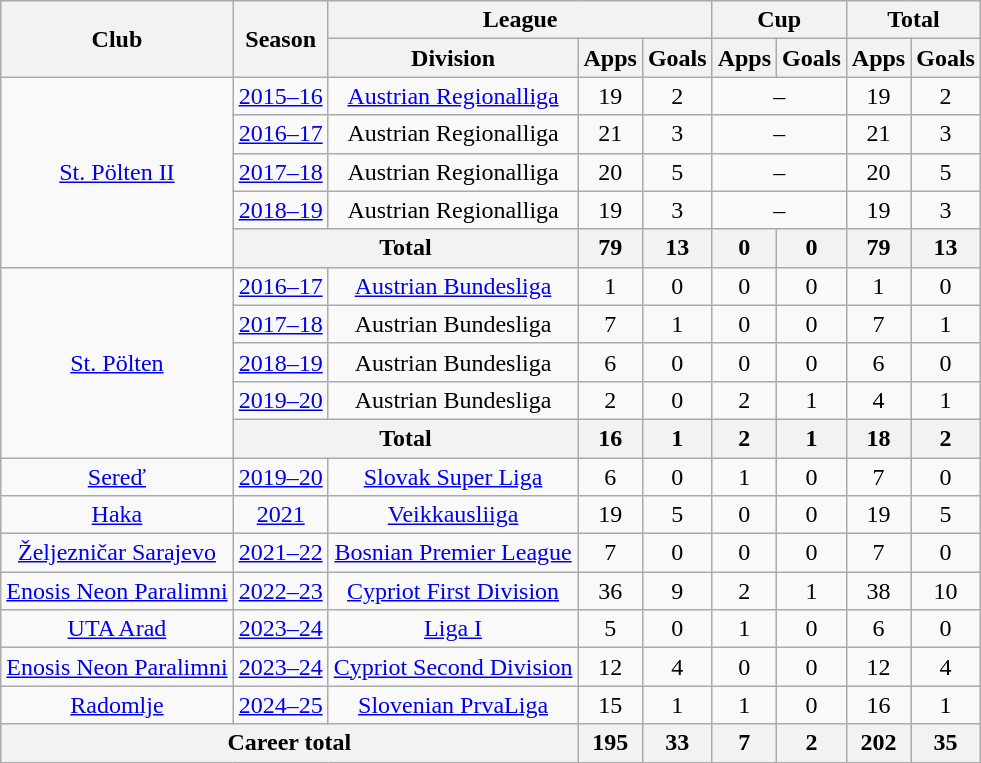<table class="wikitable" style="text-align:center">
<tr>
<th rowspan="2">Club</th>
<th rowspan="2">Season</th>
<th colspan="3">League</th>
<th colspan="2">Cup</th>
<th colspan="2">Total</th>
</tr>
<tr>
<th>Division</th>
<th>Apps</th>
<th>Goals</th>
<th>Apps</th>
<th>Goals</th>
<th>Apps</th>
<th>Goals</th>
</tr>
<tr>
<td rowspan=5><a href='#'>St. Pölten II</a></td>
<td><a href='#'>2015–16</a></td>
<td><a href='#'>Austrian Regionalliga</a></td>
<td>19</td>
<td>2</td>
<td colspan=2>–</td>
<td>19</td>
<td>2</td>
</tr>
<tr>
<td><a href='#'>2016–17</a></td>
<td>Austrian Regionalliga</td>
<td>21</td>
<td>3</td>
<td colspan=2>–</td>
<td>21</td>
<td>3</td>
</tr>
<tr>
<td><a href='#'>2017–18</a></td>
<td>Austrian Regionalliga</td>
<td>20</td>
<td>5</td>
<td colspan=2>–</td>
<td>20</td>
<td>5</td>
</tr>
<tr>
<td><a href='#'>2018–19</a></td>
<td>Austrian Regionalliga</td>
<td>19</td>
<td>3</td>
<td colspan=2>–</td>
<td>19</td>
<td>3</td>
</tr>
<tr>
<th colspan=2>Total</th>
<th>79</th>
<th>13</th>
<th>0</th>
<th>0</th>
<th>79</th>
<th>13</th>
</tr>
<tr>
<td rowspan=5><a href='#'>St. Pölten</a></td>
<td><a href='#'>2016–17</a></td>
<td><a href='#'>Austrian Bundesliga</a></td>
<td>1</td>
<td>0</td>
<td>0</td>
<td>0</td>
<td>1</td>
<td>0</td>
</tr>
<tr>
<td><a href='#'>2017–18</a></td>
<td>Austrian Bundesliga</td>
<td>7</td>
<td>1</td>
<td>0</td>
<td>0</td>
<td>7</td>
<td>1</td>
</tr>
<tr>
<td><a href='#'>2018–19</a></td>
<td>Austrian Bundesliga</td>
<td>6</td>
<td>0</td>
<td>0</td>
<td>0</td>
<td>6</td>
<td>0</td>
</tr>
<tr>
<td><a href='#'>2019–20</a></td>
<td>Austrian Bundesliga</td>
<td>2</td>
<td>0</td>
<td>2</td>
<td>1</td>
<td>4</td>
<td>1</td>
</tr>
<tr>
<th colspan=2>Total</th>
<th>16</th>
<th>1</th>
<th>2</th>
<th>1</th>
<th>18</th>
<th>2</th>
</tr>
<tr>
<td><a href='#'>Sereď</a></td>
<td><a href='#'>2019–20</a></td>
<td><a href='#'>Slovak Super Liga</a></td>
<td>6</td>
<td>0</td>
<td>1</td>
<td>0</td>
<td>7</td>
<td>0</td>
</tr>
<tr>
<td><a href='#'>Haka</a></td>
<td><a href='#'>2021</a></td>
<td><a href='#'>Veikkausliiga</a></td>
<td>19</td>
<td>5</td>
<td>0</td>
<td>0</td>
<td>19</td>
<td>5</td>
</tr>
<tr>
<td><a href='#'>Željezničar Sarajevo</a></td>
<td><a href='#'>2021–22</a></td>
<td><a href='#'>Bosnian Premier League</a></td>
<td>7</td>
<td>0</td>
<td>0</td>
<td>0</td>
<td>7</td>
<td>0</td>
</tr>
<tr>
<td><a href='#'>Enosis Neon Paralimni</a></td>
<td><a href='#'>2022–23</a></td>
<td><a href='#'>Cypriot First Division</a></td>
<td>36</td>
<td>9</td>
<td>2</td>
<td>1</td>
<td>38</td>
<td>10</td>
</tr>
<tr>
<td><a href='#'>UTA Arad</a></td>
<td><a href='#'>2023–24</a></td>
<td><a href='#'>Liga I</a></td>
<td>5</td>
<td>0</td>
<td>1</td>
<td>0</td>
<td>6</td>
<td>0</td>
</tr>
<tr>
<td><a href='#'>Enosis Neon Paralimni</a></td>
<td><a href='#'>2023–24</a></td>
<td><a href='#'>Cypriot Second Division</a></td>
<td>12</td>
<td>4</td>
<td>0</td>
<td>0</td>
<td>12</td>
<td>4</td>
</tr>
<tr>
<td><a href='#'>Radomlje</a></td>
<td><a href='#'>2024–25</a></td>
<td><a href='#'>Slovenian PrvaLiga</a></td>
<td>15</td>
<td>1</td>
<td>1</td>
<td>0</td>
<td>16</td>
<td>1</td>
</tr>
<tr>
<th colspan="3">Career total</th>
<th>195</th>
<th>33</th>
<th>7</th>
<th>2</th>
<th>202</th>
<th>35</th>
</tr>
</table>
